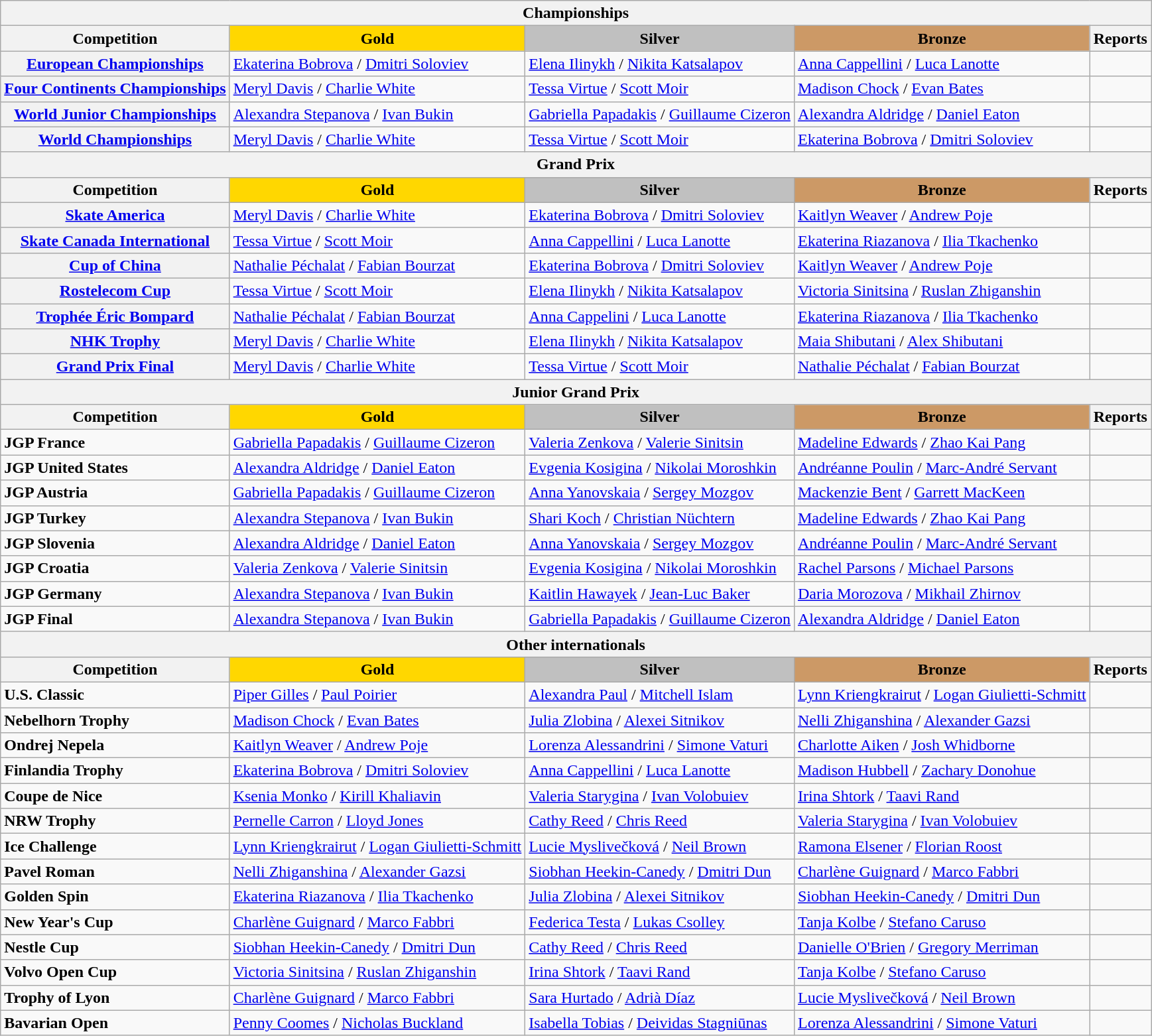<table class="wikitable">
<tr>
<th colspan=5>Championships</th>
</tr>
<tr>
<th>Competition</th>
<td align=center bgcolor=gold><strong>Gold</strong></td>
<td align=center bgcolor=silver><strong>Silver</strong></td>
<td align=center bgcolor=cc9966><strong>Bronze</strong></td>
<th>Reports</th>
</tr>
<tr>
<th> <a href='#'>European Championships</a></th>
<td> <a href='#'>Ekaterina Bobrova</a> / <a href='#'>Dmitri Soloviev</a></td>
<td> <a href='#'>Elena Ilinykh</a> / <a href='#'>Nikita Katsalapov</a></td>
<td> <a href='#'>Anna Cappellini</a> / <a href='#'>Luca Lanotte</a></td>
<td></td>
</tr>
<tr>
<th> <a href='#'>Four Continents Championships</a></th>
<td> <a href='#'>Meryl Davis</a> / <a href='#'>Charlie White</a></td>
<td> <a href='#'>Tessa Virtue</a> / <a href='#'>Scott Moir</a></td>
<td> <a href='#'>Madison Chock</a> / <a href='#'>Evan Bates</a></td>
<td></td>
</tr>
<tr>
<th> <a href='#'>World Junior Championships</a></th>
<td> <a href='#'>Alexandra Stepanova</a> / <a href='#'>Ivan Bukin</a></td>
<td> <a href='#'>Gabriella Papadakis</a> / <a href='#'>Guillaume Cizeron</a></td>
<td> <a href='#'>Alexandra Aldridge</a> / <a href='#'>Daniel Eaton</a></td>
<td></td>
</tr>
<tr>
<th> <a href='#'>World Championships</a></th>
<td> <a href='#'>Meryl Davis</a> / <a href='#'>Charlie White</a></td>
<td> <a href='#'>Tessa Virtue</a> / <a href='#'>Scott Moir</a></td>
<td> <a href='#'>Ekaterina Bobrova</a> / <a href='#'>Dmitri Soloviev</a></td>
<td></td>
</tr>
<tr>
<th colspan=5>Grand Prix</th>
</tr>
<tr>
<th>Competition</th>
<td align=center bgcolor=gold><strong>Gold</strong></td>
<td align=center bgcolor=silver><strong>Silver</strong></td>
<td align=center bgcolor=cc9966><strong>Bronze</strong></td>
<th>Reports</th>
</tr>
<tr>
<th> <a href='#'>Skate America</a></th>
<td> <a href='#'>Meryl Davis</a> / <a href='#'>Charlie White</a></td>
<td> <a href='#'>Ekaterina Bobrova</a> / <a href='#'>Dmitri Soloviev</a></td>
<td> <a href='#'>Kaitlyn Weaver</a> / <a href='#'>Andrew Poje</a></td>
<td></td>
</tr>
<tr>
<th> <a href='#'>Skate Canada International</a></th>
<td> <a href='#'>Tessa Virtue</a> / <a href='#'>Scott Moir</a></td>
<td> <a href='#'>Anna Cappellini</a> / <a href='#'>Luca Lanotte</a></td>
<td> <a href='#'>Ekaterina Riazanova</a> / <a href='#'>Ilia Tkachenko</a></td>
<td></td>
</tr>
<tr>
<th> <a href='#'>Cup of China</a></th>
<td> <a href='#'>Nathalie Péchalat</a> / <a href='#'>Fabian Bourzat</a></td>
<td> <a href='#'>Ekaterina Bobrova</a> / <a href='#'>Dmitri Soloviev</a></td>
<td> <a href='#'>Kaitlyn Weaver</a> / <a href='#'>Andrew Poje</a></td>
<td></td>
</tr>
<tr>
<th> <a href='#'>Rostelecom Cup</a></th>
<td> <a href='#'>Tessa Virtue</a> / <a href='#'>Scott Moir</a></td>
<td> <a href='#'>Elena Ilinykh</a> / <a href='#'>Nikita Katsalapov</a></td>
<td> <a href='#'>Victoria Sinitsina</a> / <a href='#'>Ruslan Zhiganshin</a></td>
<td></td>
</tr>
<tr>
<th> <a href='#'>Trophée Éric Bompard</a></th>
<td> <a href='#'>Nathalie Péchalat</a> / <a href='#'>Fabian Bourzat</a></td>
<td> <a href='#'>Anna Cappelini</a> / <a href='#'>Luca Lanotte</a></td>
<td> <a href='#'>Ekaterina Riazanova</a> / <a href='#'>Ilia Tkachenko</a></td>
<td></td>
</tr>
<tr>
<th> <a href='#'>NHK Trophy</a></th>
<td> <a href='#'>Meryl Davis</a> / <a href='#'>Charlie White</a></td>
<td> <a href='#'>Elena Ilinykh</a> / <a href='#'>Nikita Katsalapov</a></td>
<td> <a href='#'>Maia Shibutani</a> / <a href='#'>Alex Shibutani</a></td>
<td></td>
</tr>
<tr>
<th> <a href='#'>Grand Prix Final</a></th>
<td> <a href='#'>Meryl Davis</a> / <a href='#'>Charlie White</a></td>
<td> <a href='#'>Tessa Virtue</a> / <a href='#'>Scott Moir</a></td>
<td> <a href='#'>Nathalie Péchalat</a> / <a href='#'>Fabian Bourzat</a></td>
<td></td>
</tr>
<tr>
<th colspan=5>Junior Grand Prix</th>
</tr>
<tr>
<th>Competition</th>
<td align=center bgcolor=gold><strong>Gold</strong></td>
<td align=center bgcolor=silver><strong>Silver</strong></td>
<td align=center bgcolor=cc9966><strong>Bronze</strong></td>
<th>Reports</th>
</tr>
<tr>
<td><strong>JGP France</strong></td>
<td> <a href='#'>Gabriella Papadakis</a> / <a href='#'>Guillaume Cizeron</a></td>
<td> <a href='#'>Valeria Zenkova</a> / <a href='#'>Valerie Sinitsin</a></td>
<td> <a href='#'>Madeline Edwards</a> / <a href='#'>Zhao Kai Pang</a></td>
<td></td>
</tr>
<tr>
<td><strong>JGP United States</strong></td>
<td> <a href='#'>Alexandra Aldridge</a> / <a href='#'>Daniel Eaton</a></td>
<td> <a href='#'>Evgenia Kosigina</a> / <a href='#'>Nikolai Moroshkin</a></td>
<td> <a href='#'>Andréanne Poulin</a> / <a href='#'>Marc-André Servant</a></td>
<td></td>
</tr>
<tr>
<td><strong>JGP Austria</strong></td>
<td> <a href='#'>Gabriella Papadakis</a> / <a href='#'>Guillaume Cizeron</a></td>
<td> <a href='#'>Anna Yanovskaia</a> / <a href='#'>Sergey Mozgov</a></td>
<td> <a href='#'>Mackenzie Bent</a> / <a href='#'>Garrett MacKeen</a></td>
<td></td>
</tr>
<tr>
<td><strong>JGP Turkey</strong></td>
<td> <a href='#'>Alexandra Stepanova</a> / <a href='#'>Ivan Bukin</a></td>
<td> <a href='#'>Shari Koch</a> / <a href='#'>Christian Nüchtern</a></td>
<td> <a href='#'>Madeline Edwards</a> / <a href='#'>Zhao Kai Pang</a></td>
<td></td>
</tr>
<tr>
<td><strong>JGP Slovenia</strong></td>
<td> <a href='#'>Alexandra Aldridge</a> / <a href='#'>Daniel Eaton</a></td>
<td> <a href='#'>Anna Yanovskaia</a> / <a href='#'>Sergey Mozgov</a></td>
<td> <a href='#'>Andréanne Poulin</a> / <a href='#'>Marc-André Servant</a></td>
<td></td>
</tr>
<tr>
<td><strong>JGP Croatia</strong></td>
<td> <a href='#'>Valeria Zenkova</a> / <a href='#'>Valerie Sinitsin</a></td>
<td> <a href='#'>Evgenia Kosigina</a> / <a href='#'>Nikolai Moroshkin</a></td>
<td> <a href='#'>Rachel Parsons</a> / <a href='#'>Michael Parsons</a></td>
<td></td>
</tr>
<tr>
<td><strong>JGP Germany</strong></td>
<td> <a href='#'>Alexandra Stepanova</a> / <a href='#'>Ivan Bukin</a></td>
<td> <a href='#'>Kaitlin Hawayek</a> / <a href='#'>Jean-Luc Baker</a></td>
<td> <a href='#'>Daria Morozova</a> / <a href='#'>Mikhail Zhirnov</a></td>
<td></td>
</tr>
<tr>
<td><strong>JGP Final</strong></td>
<td> <a href='#'>Alexandra Stepanova</a> / <a href='#'>Ivan Bukin</a></td>
<td> <a href='#'>Gabriella Papadakis</a> / <a href='#'>Guillaume Cizeron</a></td>
<td> <a href='#'>Alexandra Aldridge</a> / <a href='#'>Daniel Eaton</a></td>
<td></td>
</tr>
<tr>
<th colspan=5>Other internationals</th>
</tr>
<tr>
<th>Competition</th>
<td align=center bgcolor=gold><strong>Gold</strong></td>
<td align=center bgcolor=silver><strong>Silver</strong></td>
<td align=center bgcolor=cc9966><strong>Bronze</strong></td>
<th>Reports</th>
</tr>
<tr>
<td><strong>U.S. Classic</strong></td>
<td> <a href='#'>Piper Gilles</a> / <a href='#'>Paul Poirier</a></td>
<td> <a href='#'>Alexandra Paul</a> / <a href='#'>Mitchell Islam</a></td>
<td> <a href='#'>Lynn Kriengkrairut</a> / <a href='#'>Logan Giulietti-Schmitt</a></td>
<td></td>
</tr>
<tr>
<td><strong>Nebelhorn Trophy</strong></td>
<td> <a href='#'>Madison Chock</a> / <a href='#'>Evan Bates</a></td>
<td> <a href='#'>Julia Zlobina</a> / <a href='#'>Alexei Sitnikov</a></td>
<td> <a href='#'>Nelli Zhiganshina</a> / <a href='#'>Alexander Gazsi</a></td>
<td></td>
</tr>
<tr>
<td><strong>Ondrej Nepela</strong></td>
<td> <a href='#'>Kaitlyn Weaver</a> / <a href='#'>Andrew Poje</a></td>
<td> <a href='#'>Lorenza Alessandrini</a> / <a href='#'>Simone Vaturi</a></td>
<td> <a href='#'>Charlotte Aiken</a> / <a href='#'>Josh Whidborne</a></td>
<td></td>
</tr>
<tr>
<td><strong>Finlandia Trophy</strong></td>
<td> <a href='#'>Ekaterina Bobrova</a> / <a href='#'>Dmitri Soloviev</a></td>
<td> <a href='#'>Anna Cappellini</a> / <a href='#'>Luca Lanotte</a></td>
<td> <a href='#'>Madison Hubbell</a> / <a href='#'>Zachary Donohue</a></td>
<td></td>
</tr>
<tr>
<td><strong>Coupe de Nice</strong></td>
<td> <a href='#'>Ksenia Monko</a> / <a href='#'>Kirill Khaliavin</a></td>
<td> <a href='#'>Valeria Starygina</a> / <a href='#'>Ivan Volobuiev</a></td>
<td> <a href='#'>Irina Shtork</a> / <a href='#'>Taavi Rand</a></td>
<td></td>
</tr>
<tr>
<td><strong>NRW Trophy</strong></td>
<td> <a href='#'>Pernelle Carron</a> / <a href='#'>Lloyd Jones</a></td>
<td> <a href='#'>Cathy Reed</a> / <a href='#'>Chris Reed</a></td>
<td> <a href='#'>Valeria Starygina</a> / <a href='#'>Ivan Volobuiev</a></td>
<td></td>
</tr>
<tr>
<td><strong>Ice Challenge</strong></td>
<td> <a href='#'>Lynn Kriengkrairut</a> / <a href='#'>Logan Giulietti-Schmitt</a></td>
<td> <a href='#'>Lucie Myslivečková</a> / <a href='#'>Neil Brown</a></td>
<td> <a href='#'>Ramona Elsener</a> / <a href='#'>Florian Roost</a></td>
<td></td>
</tr>
<tr>
<td><strong>Pavel Roman</strong></td>
<td> <a href='#'>Nelli Zhiganshina</a> / <a href='#'>Alexander Gazsi</a></td>
<td> <a href='#'>Siobhan Heekin-Canedy</a> / <a href='#'>Dmitri Dun</a></td>
<td> <a href='#'>Charlène Guignard</a> / <a href='#'>Marco Fabbri</a></td>
<td></td>
</tr>
<tr>
<td><strong>Golden Spin</strong></td>
<td> <a href='#'>Ekaterina Riazanova</a> / <a href='#'>Ilia Tkachenko</a></td>
<td> <a href='#'>Julia Zlobina</a> / <a href='#'>Alexei Sitnikov</a></td>
<td> <a href='#'>Siobhan Heekin-Canedy</a> / <a href='#'>Dmitri Dun</a></td>
<td></td>
</tr>
<tr>
<td><strong>New Year's Cup</strong></td>
<td> <a href='#'>Charlène Guignard</a> / <a href='#'>Marco Fabbri</a></td>
<td> <a href='#'>Federica Testa</a> / <a href='#'>Lukas Csolley</a></td>
<td> <a href='#'>Tanja Kolbe</a> / <a href='#'>Stefano Caruso</a></td>
<td></td>
</tr>
<tr>
<td><strong>Nestle Cup</strong></td>
<td> <a href='#'>Siobhan Heekin-Canedy</a> / <a href='#'>Dmitri Dun</a></td>
<td> <a href='#'>Cathy Reed</a> / <a href='#'>Chris Reed</a></td>
<td> <a href='#'>Danielle O'Brien</a> / <a href='#'>Gregory Merriman</a></td>
<td></td>
</tr>
<tr>
<td><strong>Volvo Open Cup</strong></td>
<td> <a href='#'>Victoria Sinitsina</a> / <a href='#'>Ruslan Zhiganshin</a></td>
<td> <a href='#'>Irina Shtork</a> / <a href='#'>Taavi Rand</a></td>
<td> <a href='#'>Tanja Kolbe</a> / <a href='#'>Stefano Caruso</a></td>
<td></td>
</tr>
<tr>
<td><strong>Trophy of Lyon</strong></td>
<td> <a href='#'>Charlène Guignard</a> / <a href='#'>Marco Fabbri</a></td>
<td> <a href='#'>Sara Hurtado</a> / <a href='#'>Adrià Díaz</a></td>
<td> <a href='#'>Lucie Myslivečková</a> / <a href='#'>Neil Brown</a></td>
<td></td>
</tr>
<tr>
<td><strong>Bavarian Open</strong></td>
<td> <a href='#'>Penny Coomes</a> / <a href='#'>Nicholas Buckland</a></td>
<td> <a href='#'>Isabella Tobias</a> / <a href='#'>Deividas Stagniūnas</a></td>
<td> <a href='#'>Lorenza Alessandrini</a> / <a href='#'>Simone Vaturi</a></td>
<td></td>
</tr>
</table>
